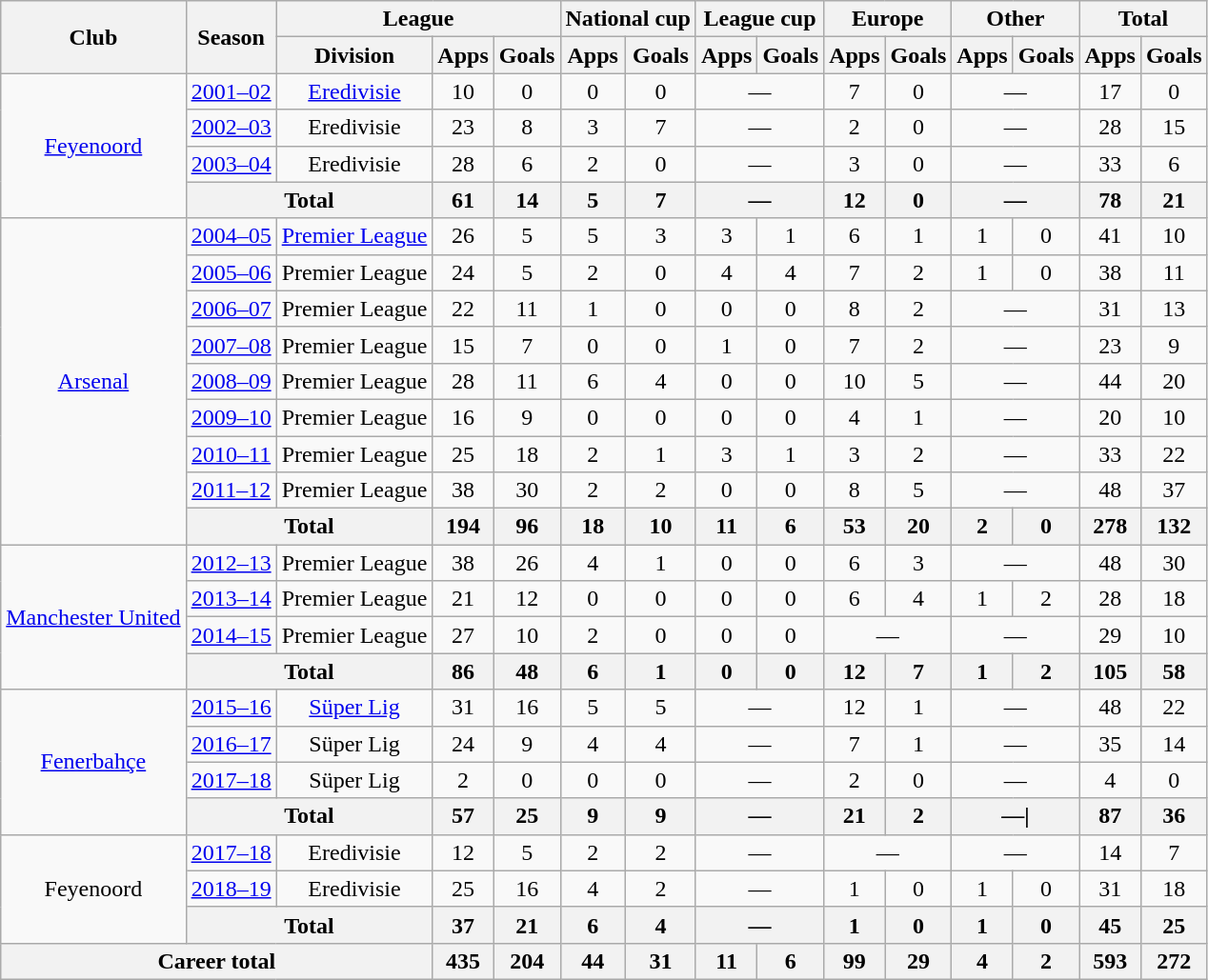<table class="wikitable" style="text-align:center">
<tr>
<th rowspan="2">Club</th>
<th rowspan="2">Season</th>
<th colspan="3">League</th>
<th colspan="2">National cup</th>
<th colspan="2">League cup</th>
<th colspan="2">Europe</th>
<th colspan="2">Other</th>
<th colspan="2">Total</th>
</tr>
<tr>
<th>Division</th>
<th>Apps</th>
<th>Goals</th>
<th>Apps</th>
<th>Goals</th>
<th>Apps</th>
<th>Goals</th>
<th>Apps</th>
<th>Goals</th>
<th>Apps</th>
<th>Goals</th>
<th>Apps</th>
<th>Goals</th>
</tr>
<tr>
<td rowspan="4"><a href='#'>Feyenoord</a></td>
<td><a href='#'>2001–02</a></td>
<td><a href='#'>Eredivisie</a></td>
<td>10</td>
<td>0</td>
<td>0</td>
<td>0</td>
<td colspan="2">—</td>
<td>7</td>
<td>0</td>
<td colspan="2">—</td>
<td>17</td>
<td>0</td>
</tr>
<tr>
<td><a href='#'>2002–03</a></td>
<td>Eredivisie</td>
<td>23</td>
<td>8</td>
<td>3</td>
<td>7</td>
<td colspan="2">—</td>
<td>2</td>
<td>0</td>
<td colspan="2">—</td>
<td>28</td>
<td>15</td>
</tr>
<tr>
<td><a href='#'>2003–04</a></td>
<td>Eredivisie</td>
<td>28</td>
<td>6</td>
<td>2</td>
<td>0</td>
<td colspan="2">—</td>
<td>3</td>
<td>0</td>
<td colspan="2">—</td>
<td>33</td>
<td>6</td>
</tr>
<tr>
<th colspan="2">Total</th>
<th>61</th>
<th>14</th>
<th>5</th>
<th>7</th>
<th colspan="2">—</th>
<th>12</th>
<th>0</th>
<th colspan="2">—</th>
<th>78</th>
<th>21</th>
</tr>
<tr>
<td rowspan="9"><a href='#'>Arsenal</a></td>
<td><a href='#'>2004–05</a></td>
<td><a href='#'>Premier League</a></td>
<td>26</td>
<td>5</td>
<td>5</td>
<td>3</td>
<td>3</td>
<td>1</td>
<td>6</td>
<td>1</td>
<td>1</td>
<td>0</td>
<td>41</td>
<td>10</td>
</tr>
<tr>
<td><a href='#'>2005–06</a></td>
<td>Premier League</td>
<td>24</td>
<td>5</td>
<td>2</td>
<td>0</td>
<td>4</td>
<td>4</td>
<td>7</td>
<td>2</td>
<td>1</td>
<td>0</td>
<td>38</td>
<td>11</td>
</tr>
<tr>
<td><a href='#'>2006–07</a></td>
<td>Premier League</td>
<td>22</td>
<td>11</td>
<td>1</td>
<td>0</td>
<td>0</td>
<td>0</td>
<td>8</td>
<td>2</td>
<td colspan="2">—</td>
<td>31</td>
<td>13</td>
</tr>
<tr>
<td><a href='#'>2007–08</a></td>
<td>Premier League</td>
<td>15</td>
<td>7</td>
<td>0</td>
<td>0</td>
<td>1</td>
<td>0</td>
<td>7</td>
<td>2</td>
<td colspan="2">—</td>
<td>23</td>
<td>9</td>
</tr>
<tr>
<td><a href='#'>2008–09</a></td>
<td>Premier League</td>
<td>28</td>
<td>11</td>
<td>6</td>
<td>4</td>
<td>0</td>
<td>0</td>
<td>10</td>
<td>5</td>
<td colspan="2">—</td>
<td>44</td>
<td>20</td>
</tr>
<tr>
<td><a href='#'>2009–10</a></td>
<td>Premier League</td>
<td>16</td>
<td>9</td>
<td>0</td>
<td>0</td>
<td>0</td>
<td>0</td>
<td>4</td>
<td>1</td>
<td colspan="2">—</td>
<td>20</td>
<td>10</td>
</tr>
<tr>
<td><a href='#'>2010–11</a></td>
<td>Premier League</td>
<td>25</td>
<td>18</td>
<td>2</td>
<td>1</td>
<td>3</td>
<td>1</td>
<td>3</td>
<td>2</td>
<td colspan="2">—</td>
<td>33</td>
<td>22</td>
</tr>
<tr>
<td><a href='#'>2011–12</a></td>
<td>Premier League</td>
<td>38</td>
<td>30</td>
<td>2</td>
<td>2</td>
<td>0</td>
<td>0</td>
<td>8</td>
<td>5</td>
<td colspan="2">—</td>
<td>48</td>
<td>37</td>
</tr>
<tr>
<th colspan="2">Total</th>
<th>194</th>
<th>96</th>
<th>18</th>
<th>10</th>
<th>11</th>
<th>6</th>
<th>53</th>
<th>20</th>
<th>2</th>
<th>0</th>
<th>278</th>
<th>132</th>
</tr>
<tr>
<td rowspan="4"><a href='#'>Manchester United</a></td>
<td><a href='#'>2012–13</a></td>
<td>Premier League</td>
<td>38</td>
<td>26</td>
<td>4</td>
<td>1</td>
<td>0</td>
<td>0</td>
<td>6</td>
<td>3</td>
<td colspan="2">—</td>
<td>48</td>
<td>30</td>
</tr>
<tr>
<td><a href='#'>2013–14</a></td>
<td>Premier League</td>
<td>21</td>
<td>12</td>
<td>0</td>
<td>0</td>
<td>0</td>
<td>0</td>
<td>6</td>
<td>4</td>
<td>1</td>
<td>2</td>
<td>28</td>
<td>18</td>
</tr>
<tr>
<td><a href='#'>2014–15</a></td>
<td>Premier League</td>
<td>27</td>
<td>10</td>
<td>2</td>
<td>0</td>
<td>0</td>
<td>0</td>
<td colspan="2">—</td>
<td colspan="2">—</td>
<td>29</td>
<td>10</td>
</tr>
<tr>
<th colspan="2">Total</th>
<th>86</th>
<th>48</th>
<th>6</th>
<th>1</th>
<th>0</th>
<th>0</th>
<th>12</th>
<th>7</th>
<th>1</th>
<th>2</th>
<th>105</th>
<th>58</th>
</tr>
<tr>
<td rowspan="4"><a href='#'>Fenerbahçe</a></td>
<td><a href='#'>2015–16</a></td>
<td><a href='#'>Süper Lig</a></td>
<td>31</td>
<td>16</td>
<td>5</td>
<td>5</td>
<td colspan="2">—</td>
<td>12</td>
<td>1</td>
<td colspan="2">—</td>
<td>48</td>
<td>22</td>
</tr>
<tr>
<td><a href='#'>2016–17</a></td>
<td>Süper Lig</td>
<td>24</td>
<td>9</td>
<td>4</td>
<td>4</td>
<td colspan="2">—</td>
<td>7</td>
<td>1</td>
<td colspan="2">—</td>
<td>35</td>
<td>14</td>
</tr>
<tr>
<td><a href='#'>2017–18</a></td>
<td>Süper Lig</td>
<td>2</td>
<td>0</td>
<td>0</td>
<td>0</td>
<td colspan="2">—</td>
<td>2</td>
<td>0</td>
<td colspan="2">—</td>
<td>4</td>
<td>0</td>
</tr>
<tr>
<th colspan="2">Total</th>
<th>57</th>
<th>25</th>
<th>9</th>
<th>9</th>
<th colspan="2">—</th>
<th>21</th>
<th>2</th>
<th colspan="2">—|</th>
<th>87</th>
<th>36</th>
</tr>
<tr>
<td rowspan="3">Feyenoord</td>
<td><a href='#'>2017–18</a></td>
<td>Eredivisie</td>
<td>12</td>
<td>5</td>
<td>2</td>
<td>2</td>
<td colspan="2">—</td>
<td colspan="2">—</td>
<td colspan="2">—</td>
<td>14</td>
<td>7</td>
</tr>
<tr>
<td><a href='#'>2018–19</a></td>
<td>Eredivisie</td>
<td>25</td>
<td>16</td>
<td>4</td>
<td>2</td>
<td colspan="2">—</td>
<td>1</td>
<td>0</td>
<td>1</td>
<td>0</td>
<td>31</td>
<td>18</td>
</tr>
<tr>
<th colspan="2">Total</th>
<th>37</th>
<th>21</th>
<th>6</th>
<th>4</th>
<th colspan="2">—</th>
<th>1</th>
<th>0</th>
<th>1</th>
<th>0</th>
<th>45</th>
<th>25</th>
</tr>
<tr>
<th colspan="3">Career total</th>
<th>435</th>
<th>204</th>
<th>44</th>
<th>31</th>
<th>11</th>
<th>6</th>
<th>99</th>
<th>29</th>
<th>4</th>
<th>2</th>
<th>593</th>
<th>272</th>
</tr>
</table>
